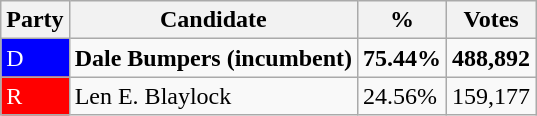<table class="wikitable">
<tr>
<th>Party</th>
<th>Candidate</th>
<th>%</th>
<th>Votes</th>
</tr>
<tr>
<td style="background: blue; color: white;">D</td>
<td><strong>Dale Bumpers</strong> <strong>(incumbent)</strong></td>
<td><strong>75.44%</strong></td>
<td><strong>488,892</strong></td>
</tr>
<tr>
<td style="background: red; color: white;">R</td>
<td>Len E. Blaylock</td>
<td>24.56%</td>
<td>159,177</td>
</tr>
</table>
